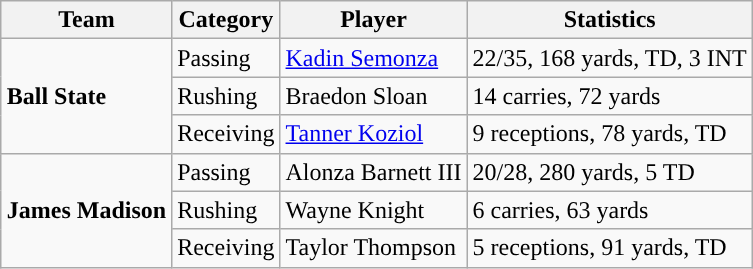<table class="wikitable" style="float: right;">
<tr>
<th>Team</th>
<th>Category</th>
<th>Player</th>
<th>Statistics</th>
</tr>
<tr>
<td rowspan=3><strong>Ball State</strong></td>
<td>Passing</td>
<td><a href='#'>Kadin Semonza</a></td>
<td>22/35, 168 yards, TD, 3 INT</td>
</tr>
<tr>
<td>Rushing</td>
<td>Braedon Sloan</td>
<td>14 carries, 72 yards</td>
</tr>
<tr>
<td>Receiving</td>
<td><a href='#'>Tanner Koziol</a></td>
<td>9 receptions, 78 yards, TD</td>
</tr>
<tr>
<td rowspan=3><strong>James Madison</strong></td>
<td>Passing</td>
<td>Alonza Barnett III</td>
<td>20/28, 280 yards, 5 TD</td>
</tr>
<tr>
<td>Rushing</td>
<td>Wayne Knight</td>
<td>6 carries, 63 yards</td>
</tr>
<tr>
<td>Receiving</td>
<td>Taylor Thompson</td>
<td>5 receptions, 91 yards, TD</td>
</tr>
</table>
